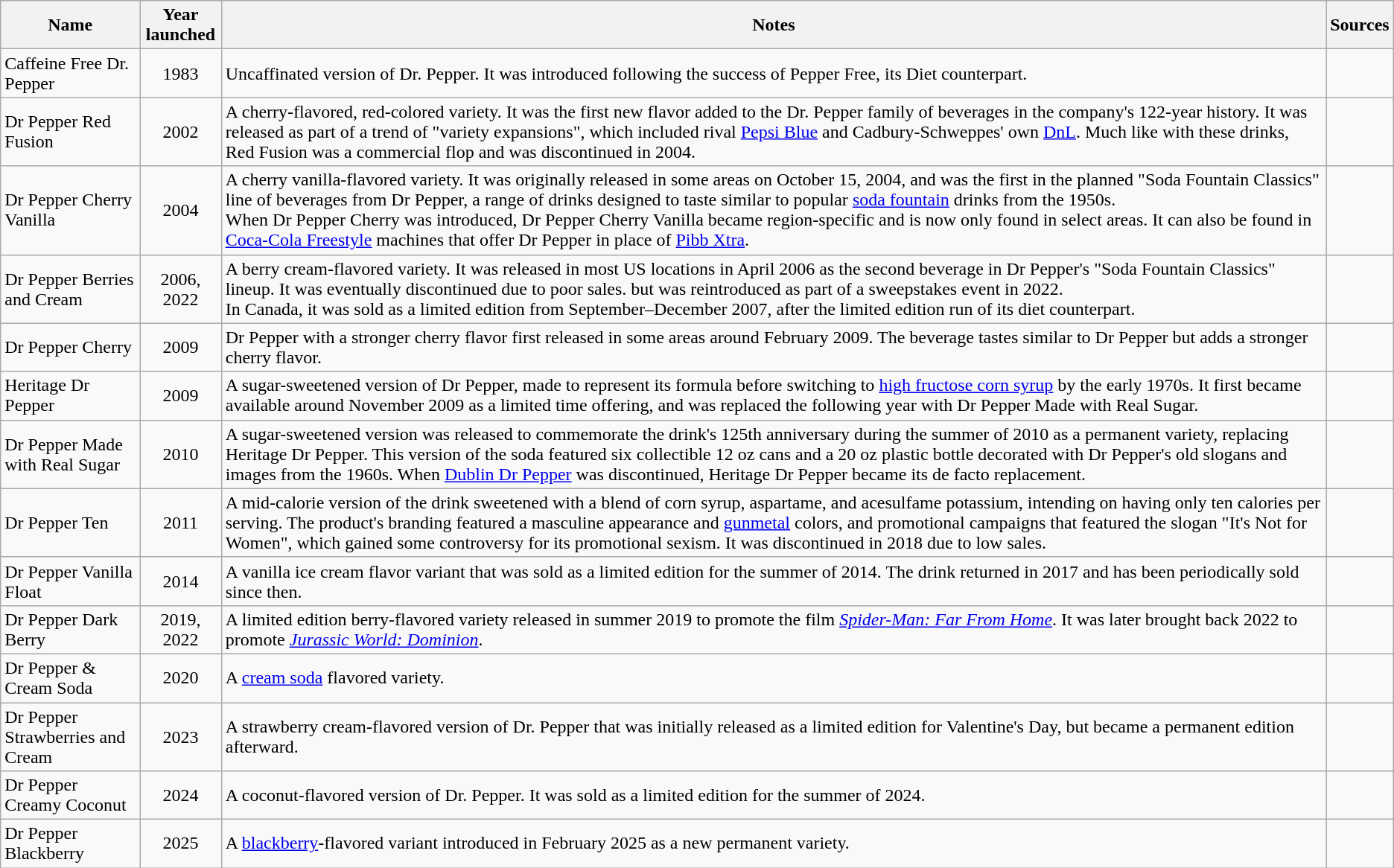<table class="wikitable sortable">
<tr>
<th style="width:10%">Name</th>
<th>Year<br>launched</th>
<th>Notes</th>
<th>Sources</th>
</tr>
<tr>
<td>Caffeine Free Dr. Pepper</td>
<td style="text-align:center;">1983</td>
<td>Uncaffinated version of Dr. Pepper. It was introduced following the success of Pepper Free, its Diet counterpart.</td>
<td></td>
</tr>
<tr>
<td>Dr Pepper Red Fusion</td>
<td style="text-align:center;">2002</td>
<td>A cherry-flavored, red-colored variety. It was the first new flavor added to the Dr. Pepper family of beverages in the company's 122-year history. It was released as part of a trend of "variety expansions", which included rival <a href='#'>Pepsi Blue</a> and Cadbury-Schweppes' own <a href='#'>DnL</a>. Much like with these drinks, Red Fusion was a commercial flop and was discontinued in 2004.</td>
<td></td>
</tr>
<tr>
<td>Dr Pepper Cherry Vanilla</td>
<td style="text-align:center;">2004</td>
<td>A cherry vanilla-flavored variety. It was originally released in some areas on October 15, 2004, and was the first in the planned "Soda Fountain Classics" line of beverages from Dr Pepper, a range of drinks designed to taste similar to popular <a href='#'>soda fountain</a> drinks from the 1950s.<br>When Dr Pepper Cherry was introduced, Dr Pepper Cherry Vanilla became region-specific and is now only found in select areas. It can also be found in <a href='#'>Coca-Cola Freestyle</a> machines that offer Dr Pepper in place of <a href='#'>Pibb Xtra</a>.</td>
<td></td>
</tr>
<tr>
<td>Dr Pepper Berries and Cream</td>
<td style="text-align:center;">2006, 2022</td>
<td>A berry cream-flavored variety. It was released in most US locations in April 2006 as the second beverage in Dr Pepper's "Soda Fountain Classics" lineup. It was eventually discontinued due to poor sales. but was reintroduced as part of a sweepstakes event in 2022.<br>In Canada, it was sold as a limited edition from September–December 2007, after the limited edition run of its diet counterpart.</td>
<td></td>
</tr>
<tr>
<td>Dr Pepper Cherry</td>
<td style="text-align:center;">2009</td>
<td>Dr Pepper with a stronger cherry flavor first released in some areas around February 2009. The beverage tastes similar to Dr Pepper but adds a stronger cherry flavor.</td>
<td></td>
</tr>
<tr>
<td>Heritage Dr Pepper</td>
<td style="text-align:center;">2009</td>
<td>A sugar-sweetened version of Dr Pepper, made to represent its formula before switching to <a href='#'>high fructose corn syrup</a> by the early 1970s. It first became available around November 2009 as a limited time offering, and was replaced the following year with Dr Pepper Made with Real Sugar.</td>
<td></td>
</tr>
<tr>
<td>Dr Pepper Made with Real Sugar</td>
<td style="text-align:center;">2010</td>
<td>A sugar-sweetened version was released to commemorate the drink's 125th anniversary during the summer of 2010 as a permanent variety, replacing Heritage Dr Pepper. This version of the soda featured six collectible 12 oz cans and a 20 oz plastic bottle decorated with Dr Pepper's old slogans and images from the 1960s. When <a href='#'>Dublin Dr Pepper</a> was discontinued, Heritage Dr Pepper became its de facto replacement.</td>
<td></td>
</tr>
<tr>
<td>Dr Pepper Ten</td>
<td style="text-align:center;">2011</td>
<td>A mid-calorie version of the drink sweetened with a blend of corn syrup, aspartame, and acesulfame potassium, intending on having only ten calories per serving. The product's branding featured a masculine appearance and <a href='#'>gunmetal</a> colors, and promotional campaigns that featured the slogan "It's Not for Women", which gained some controversy for its promotional sexism. It was discontinued in 2018 due to low sales.</td>
<td></td>
</tr>
<tr>
<td>Dr Pepper Vanilla Float</td>
<td style="text-align:center;">2014</td>
<td>A vanilla ice cream flavor variant that was sold as a limited edition for the summer of 2014. The drink returned in 2017 and has been periodically sold since then.</td>
<td></td>
</tr>
<tr>
<td>Dr Pepper Dark Berry</td>
<td style="text-align:center;">2019, 2022</td>
<td>A limited edition berry-flavored variety released in summer 2019 to promote the film <em><a href='#'>Spider-Man: Far From Home</a></em>. It was later brought back 2022 to promote <em><a href='#'>Jurassic World: Dominion</a></em>.</td>
<td></td>
</tr>
<tr>
<td>Dr Pepper & Cream Soda</td>
<td style="text-align:center;">2020</td>
<td>A <a href='#'>cream soda</a> flavored variety.</td>
<td></td>
</tr>
<tr>
<td>Dr Pepper Strawberries and Cream</td>
<td style="text-align:center;">2023</td>
<td>A strawberry cream-flavored version of Dr. Pepper that was initially released as a limited edition for Valentine's Day, but became a permanent edition afterward.</td>
<td></td>
</tr>
<tr>
<td>Dr Pepper Creamy Coconut</td>
<td style="text-align:center;">2024</td>
<td>A coconut-flavored version of Dr. Pepper. It was sold as a limited edition for the summer of 2024.</td>
<td></td>
</tr>
<tr>
<td>Dr Pepper Blackberry</td>
<td style="text-align:center;">2025</td>
<td>A <a href='#'>blackberry</a>-flavored variant introduced in February 2025 as a new permanent variety.</td>
<td></td>
</tr>
</table>
